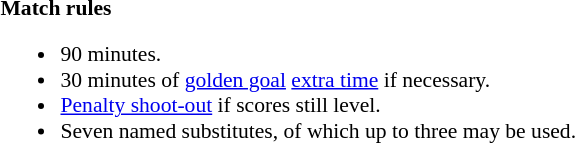<table width=100% style="font-size:90%">
<tr>
<td><br><strong>Match rules</strong><ul><li>90 minutes.</li><li>30 minutes of <a href='#'>golden goal</a> <a href='#'>extra time</a> if necessary.</li><li><a href='#'>Penalty shoot-out</a> if scores still level.</li><li>Seven named substitutes, of which up to three may be used.</li></ul></td>
</tr>
</table>
